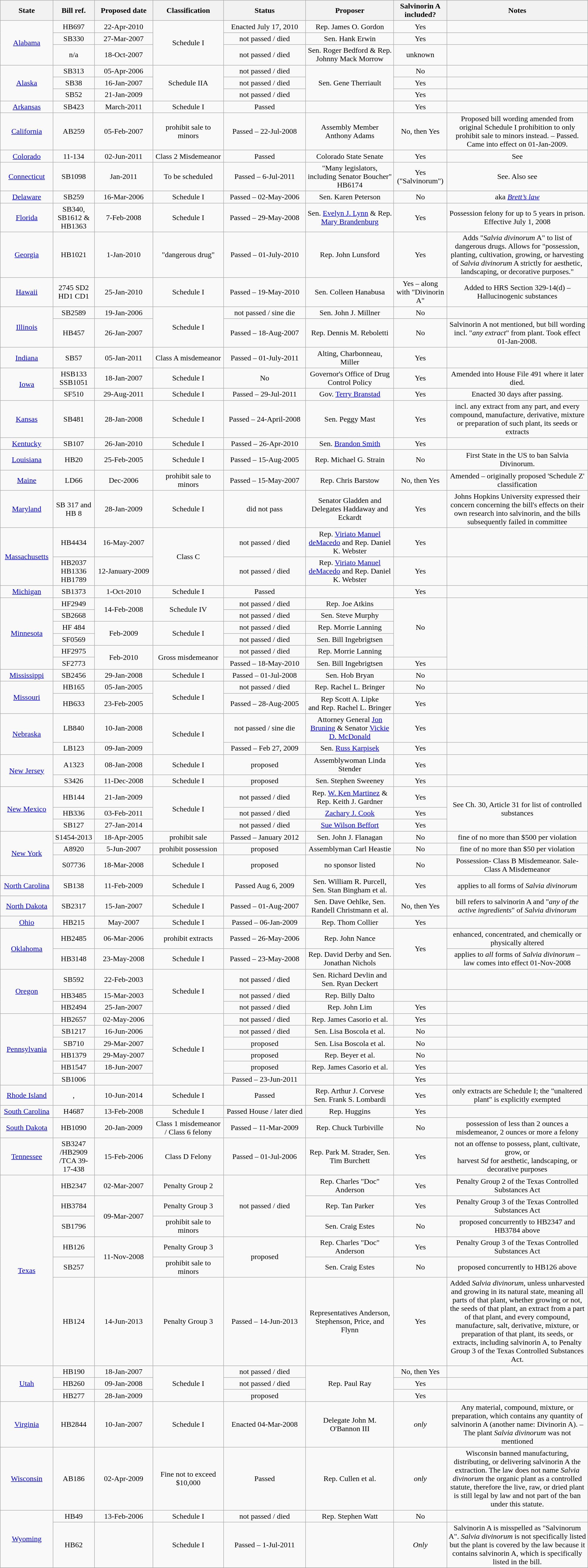<table class="wikitable" style="text-align: center">
<tr>
<th width="9%">State</th>
<th width="7%">Bill ref.</th>
<th width="10%">Proposed date</th>
<th width="12%">Classification</th>
<th width="14%">Status</th>
<th width="15%">Proposer</th>
<th width="9%">Salvinorin A included?</th>
<th>Notes</th>
</tr>
<tr>
<td rowspan="3"><a href='#'>Alabama</a></td>
<td>HB697</td>
<td>22-Apr-2010</td>
<td rowspan="3">Schedule I</td>
<td><span>Enacted</span> July 17, 2010</td>
<td>Rep. James O. Gordon</td>
<td>Yes</td>
<td></td>
</tr>
<tr>
<td>SB330</td>
<td>27-Mar-2007<br></td>
<td>not passed / died</td>
<td>Sen. Hank Erwin</td>
<td>Yes</td>
<td></td>
</tr>
<tr>
<td>n/a</td>
<td>18-Oct-2007<br></td>
<td>not passed / died</td>
<td>Sen. Roger Bedford & Rep. Johnny Mack Morrow</td>
<td>unknown</td>
<td></td>
</tr>
<tr>
<td rowspan="3"><a href='#'>Alaska</a></td>
<td>SB313</td>
<td>05-Apr-2006</td>
<td rowspan="3">Schedule IIA</td>
<td>not passed / died</td>
<td rowspan="3">Sen. Gene Therriault</td>
<td>No</td>
<td></td>
</tr>
<tr>
<td>SB38</td>
<td>16-Jan-2007</td>
<td>not passed / died</td>
<td>Yes</td>
<td></td>
</tr>
<tr>
<td>SB52</td>
<td>21-Jan-2009</td>
<td>not passed / died</td>
<td>Yes</td>
<td></td>
</tr>
<tr>
<td><a href='#'>Arkansas</a></td>
<td>SB423</td>
<td>March-2011</td>
<td>Schedule I</td>
<td><span>Passed</span></td>
<td></td>
<td>Yes</td>
<td></td>
</tr>
<tr>
<td><a href='#'>California</a></td>
<td>AB259</td>
<td>05-Feb-2007</td>
<td>prohibit sale to minors</td>
<td><span>Passed</span> – 22-Jul-2008</td>
<td>Assembly Member Anthony Adams</td>
<td>No, then Yes</td>
<td>Proposed bill wording amended from original Schedule I prohibition to only prohibit sale to minors instead. – Passed. Came into effect on 01-Jan-2009.</td>
</tr>
<tr>
<td><a href='#'>Colorado</a></td>
<td>11-134</td>
<td>02-Jun-2011</td>
<td>Class 2 Misdemeanor</td>
<td><span>Passed</span></td>
<td>Colorado State Senate</td>
<td>Yes</td>
<td>See</td>
</tr>
<tr>
<td><a href='#'>Connecticut</a></td>
<td>SB1098</td>
<td>Jan-2011</td>
<td>To be scheduled</td>
<td><span>Passed</span> – 6-Jul-2011</td>
<td>"Many legislators, including Senator Boucher" HB6174<br></td>
<td>Yes ("Salvinorum")</td>
<td>See. Also see</td>
</tr>
<tr>
<td><a href='#'>Delaware</a></td>
<td>SB259</td>
<td>16-Mar-2006</td>
<td>Schedule I</td>
<td><span>Passed</span> – 02-May-2006</td>
<td>Sen. Karen Peterson</td>
<td>No</td>
<td>aka <em><a href='#'>Brett’s law</a></em></td>
</tr>
<tr>
<td><a href='#'>Florida</a></td>
<td>SB340, SB1612 & HB1363</td>
<td>7-Feb-2008</td>
<td>Schedule I</td>
<td><span>Passed</span> – 29-May-2008</td>
<td>Sen. <a href='#'>Evelyn J. Lynn</a> & Rep. <a href='#'>Mary Brandenburg</a></td>
<td>Yes</td>
<td>Possession felony for up to 5 years in prison. Effective July 1, 2008</td>
</tr>
<tr>
<td><a href='#'>Georgia</a></td>
<td>HB1021</td>
<td>1-Jan-2010</td>
<td>"dangerous drug"</td>
<td><span>Passed</span> – 01-July-2010</td>
<td>Rep. John Lunsford</td>
<td>Yes</td>
<td>Adds "<em>Salvia divinorum</em> A" to list of dangerous drugs. Allows for "possession, planting, cultivation, growing, or harvesting of <em>Salvia divinorum</em> A strictly for aesthetic, landscaping, or decorative purposes."</td>
</tr>
<tr>
<td><a href='#'>Hawaii</a></td>
<td>2745 SD2 HD1 CD1</td>
<td>25-Jan-2010</td>
<td>Schedule I</td>
<td><span>Passed</span> – 19-May-2010</td>
<td>Sen. Colleen Hanabusa</td>
<td>Yes – along with "Divinorin A"</td>
<td>Added to HRS Section 329-14(d) – Hallucinogenic substances</td>
</tr>
<tr>
<td rowspan="2"><a href='#'>Illinois</a></td>
<td>SB2589</td>
<td>19-Jan-2006</td>
<td rowspan="2">Schedule I</td>
<td>not passed / sine die</td>
<td>Sen. John J. Millner</td>
<td>No</td>
<td></td>
</tr>
<tr>
<td>HB457</td>
<td>26-Jan-2007</td>
<td><span>Passed</span> – 18-Aug-2007</td>
<td>Rep. Dennis M. Reboletti</td>
<td>No</td>
<td>Salvinorin A not mentioned, but bill wording incl. "<em>any extract</em>" from plant. Took effect 01-Jan-2008.</td>
</tr>
<tr>
<td><a href='#'>Indiana</a></td>
<td>SB57</td>
<td>05-Jan-2011</td>
<td>Class A misdemeanor</td>
<td><span>Passed</span> – 01-July-2011</td>
<td>Alting, Charbonneau, Miller</td>
<td>Yes</td>
<td></td>
</tr>
<tr>
<td rowspan="2"><a href='#'>Iowa</a></td>
<td>HSB133 SSB1051</td>
<td>18-Jan-2007</td>
<td>Schedule I</td>
<td>No</td>
<td>Governor's Office of Drug Control Policy</td>
<td>Yes</td>
<td>Amended into House File 491 where it later died.</td>
</tr>
<tr>
<td>SF510</td>
<td>29-Aug-2011</td>
<td>Schedule I</td>
<td><span>Passed</span> – 29-Jul-2011</td>
<td>Gov. <a href='#'>Terry Branstad</a></td>
<td>Yes</td>
<td>Enacted 30 days after passing.</td>
</tr>
<tr>
<td><a href='#'>Kansas</a></td>
<td>SB481</td>
<td>28-Jan-2008</td>
<td>Schedule I</td>
<td><span>Passed</span> – 24-April-2008</td>
<td>Sen. Peggy Mast</td>
<td>Yes</td>
<td>incl. any extract from any part, and every compound, manufacture, derivative, mixture or preparation of such plant, its seeds or extracts</td>
</tr>
<tr>
<td><a href='#'>Kentucky</a></td>
<td>SB107</td>
<td>26-Jan-2010</td>
<td>Schedule I</td>
<td><span>Passed</span> – 26-Apr-2010</td>
<td>Sen. <a href='#'>Brandon Smith</a></td>
<td>Yes</td>
<td></td>
</tr>
<tr>
<td><a href='#'>Louisiana</a></td>
<td>HB20</td>
<td>25-Feb-2005</td>
<td>Schedule I</td>
<td><span>Passed</span> – 15-Aug-2005</td>
<td>Rep. Michael G. Strain</td>
<td>No</td>
<td>First State in the US to ban Salvia Divinorum.</td>
</tr>
<tr>
<td><a href='#'>Maine</a></td>
<td>LD66</td>
<td>Dec-2006</td>
<td>prohibit sale to minors</td>
<td><span>Passed</span> – 15-May-2007</td>
<td>Rep. Chris Barstow</td>
<td>No, then Yes</td>
<td>Amended – originally proposed 'Schedule Z' classification</td>
</tr>
<tr>
<td><a href='#'>Maryland</a></td>
<td>SB 317 and HB 8</td>
<td>28-Jan-2009</td>
<td>Schedule I</td>
<td>did not pass</td>
<td>Senator Gladden and Delegates Haddaway and Eckardt</td>
<td>Yes</td>
<td>Johns Hopkins University expressed their concern concerning the bill's effects on their own research into salvinorin, and the bills subsequently failed in committee</td>
</tr>
<tr>
<td rowspan="2"><a href='#'>Massachusetts</a></td>
<td>HB4434</td>
<td>16-May-2007</td>
<td rowspan="2">Class C</td>
<td>not passed / died</td>
<td>Rep. <a href='#'>Viriato Manuel deMacedo</a> and Rep. Daniel K. Webster</td>
<td>Yes</td>
<td></td>
</tr>
<tr>
<td>HB2037 HB1336 HB1789</td>
<td>12-January-2009</td>
<td>not passed / died</td>
<td>Rep. <a href='#'>Viriato Manuel deMacedo</a> and Rep. Daniel K. Webster</td>
<td>Yes</td>
<td></td>
</tr>
<tr>
<td><a href='#'>Michigan</a></td>
<td>SB1373</td>
<td>1-Oct-2010</td>
<td>Schedule I</td>
<td><span>Passed</span></td>
<td></td>
<td>Yes</td>
<td></td>
</tr>
<tr>
<td rowspan="6"><a href='#'>Minnesota</a></td>
<td>HF2949</td>
<td rowspan="2">14-Feb-2008</td>
<td rowspan="2">Schedule IV</td>
<td>not passed / died</td>
<td>Rep. Joe Atkins</td>
<td rowspan="5">No</td>
<td rowspan="6"></td>
</tr>
<tr>
<td>SB2668</td>
<td>not passed / died</td>
<td>Sen. Steve Murphy</td>
</tr>
<tr>
<td>HF 484</td>
<td rowspan="2">Feb-2009</td>
<td rowspan="2">Schedule I</td>
<td>not passed / died</td>
<td>Rep. Morrie Lanning</td>
</tr>
<tr>
<td>SF0569</td>
<td>not passed / died</td>
<td>Sen. Bill Ingebrigtsen</td>
</tr>
<tr>
<td>HF2975</td>
<td rowspan="2">Feb-2010</td>
<td rowspan="2">Gross misdemeanor</td>
<td>not passed / died</td>
<td>Rep. Morrie Lanning</td>
</tr>
<tr>
<td>SF2773</td>
<td><span>Passed</span> – 18-May-2010</td>
<td>Sen. Bill Ingebrigtsen</td>
<td>Yes</td>
</tr>
<tr>
<td><a href='#'>Mississippi</a></td>
<td>SB2456</td>
<td>29-Jan-2008</td>
<td>Schedule I</td>
<td><span>Passed</span> – 01-Jul-2008</td>
<td>Sen. Hob Bryan</td>
<td>No</td>
<td></td>
</tr>
<tr>
<td rowspan="2"><a href='#'>Missouri</a></td>
<td>HB165</td>
<td>05-Jan-2005</td>
<td rowspan="2">Schedule I</td>
<td>not passed / died</td>
<td>Rep. Rachel L. Bringer</td>
<td>No</td>
<td></td>
</tr>
<tr>
<td>HB633</td>
<td>23-Feb-2005</td>
<td><span>Passed</span> – 28-Aug-2005</td>
<td>Rep Scott A. Lipke<br>and Rep. Rachel L. Bringer</td>
<td>Yes</td>
<td></td>
</tr>
<tr>
<td rowspan="2"><a href='#'>Nebraska</a></td>
<td>LB840</td>
<td>10-Jan-2008</td>
<td rowspan="2">Schedule I</td>
<td>not passed / sine die</td>
<td>Attorney General <a href='#'>Jon Bruning</a> & Senator <a href='#'>Vickie D. McDonald</a></td>
<td>Yes</td>
<td></td>
</tr>
<tr>
<td>LB123</td>
<td>09-Jan-2009</td>
<td><span>Passed</span> – Feb 27, 2009</td>
<td>Sen. <a href='#'>Russ Karpisek</a></td>
<td>Yes</td>
<td></td>
</tr>
<tr>
<td rowspan="2"><a href='#'>New Jersey</a></td>
<td>A1323</td>
<td>08-Jan-2008</td>
<td>Schedule I</td>
<td>proposed</td>
<td>Assemblywoman Linda Stender</td>
<td>Yes</td>
<td></td>
</tr>
<tr>
<td>S3426</td>
<td>11-Dec-2008</td>
<td>Schedule I</td>
<td>proposed</td>
<td>Sen. Stephen Sweeney</td>
<td>Yes</td>
<td></td>
</tr>
<tr>
<td rowspan="3"><a href='#'>New Mexico</a></td>
<td>HB144</td>
<td>21-Jan-2009</td>
<td rowspan="3">Schedule I</td>
<td>not passed / died</td>
<td>Rep. <a href='#'>W. Ken Martinez</a> & Rep. Keith J. Gardner</td>
<td>Yes</td>
<td rowspan="3">See  Ch. 30, Article 31 for list of controlled substances</td>
</tr>
<tr>
<td>HB336</td>
<td>03-Feb-2011</td>
<td>not passed / died</td>
<td><a href='#'>Zachary J. Cook</a></td>
<td>Yes</td>
</tr>
<tr>
<td>SB127</td>
<td>27-Jan-2014</td>
<td>not passed / died</td>
<td><a href='#'>Sue Wilson Beffort</a></td>
<td>Yes</td>
</tr>
<tr>
<td rowspan="3"><a href='#'>New York</a></td>
<td>S1454-2013</td>
<td>18-Apr-2005</td>
<td>prohibit sale</td>
<td><span>Passed</span> – January 2012</td>
<td>Sen. John J. Flanagan</td>
<td>No</td>
<td>fine of no more than $500 per violation</td>
</tr>
<tr>
<td>A8920</td>
<td>5-Jun-2007</td>
<td>prohibit possession</td>
<td>proposed</td>
<td>Assemblyman Carl Heastie</td>
<td>No</td>
<td>fine of no more than $50 per violation</td>
</tr>
<tr>
<td>S07736</td>
<td>18-Mar-2008</td>
<td>Schedule I</td>
<td>proposed</td>
<td>no sponsor listed</td>
<td>No</td>
<td>Possession- Class B Misdemeanor. Sale- Class A Misdemeanor</td>
</tr>
<tr>
<td><a href='#'>North Carolina</a></td>
<td>SB138</td>
<td>11-Feb-2009</td>
<td>Schedule I</td>
<td><span>Passed</span> Aug 6, 2009</td>
<td>Sen. William R. Purcell, Sen. Stan Bingham et al.</td>
<td>Yes</td>
<td>applies to all forms of <em>Salvia divinorum</em></td>
</tr>
<tr>
<td><a href='#'>North Dakota</a></td>
<td>SB2317</td>
<td>15-Jan-2007</td>
<td>Schedule I</td>
<td><span>Passed</span> – 01-Aug-2007</td>
<td>Sen. Dave Oehlke, Sen. Randell Christmann et al.</td>
<td>No, then Yes</td>
<td>bill refers to salvinorin A and "<em>any of the active ingredients</em>" of <em>Salvia divinorum</em></td>
</tr>
<tr>
<td><a href='#'>Ohio</a></td>
<td>HB215</td>
<td>May-2007</td>
<td>Schedule I</td>
<td><span>Passed</span> – 06-Jan-2009</td>
<td>Rep. Thom Collier</td>
<td>Yes</td>
<td></td>
</tr>
<tr>
<td rowspan="2"><a href='#'>Oklahoma</a></td>
<td>HB2485</td>
<td>06-Mar-2006</td>
<td>prohibit extracts</td>
<td><span>Passed</span> – 26-May-2006</td>
<td>Rep. John Nance</td>
<td rowspan="2">Yes</td>
<td>enhanced, concentrated, and chemically or physically altered</td>
</tr>
<tr>
<td>HB3148</td>
<td>23-May-2008</td>
<td>Schedule I</td>
<td><span>Passed</span> – 23-May-2008</td>
<td>Rep. David Derby and Sen. Jonathan Nichols</td>
<td>applies to <em>all</em> forms of <em>Salvia divinorum</em> – law comes into effect 01-Nov-2008</td>
</tr>
<tr>
<td rowspan="3"><a href='#'>Oregon</a></td>
<td>SB592</td>
<td>22-Feb-2003</td>
<td rowspan="3">Schedule I</td>
<td>not passed / died</td>
<td>Sen. Richard Devlin and Sen. Ryan Deckert</td>
<td></td>
<td></td>
</tr>
<tr>
<td>HB3485</td>
<td>15-Mar-2003</td>
<td>not passed / died</td>
<td>Rep. Billy Dalto</td>
<td></td>
<td></td>
</tr>
<tr>
<td>HB2494</td>
<td>25-Jan-2007</td>
<td>not passed / died</td>
<td>Rep. John Lim</td>
<td>Yes</td>
<td></td>
</tr>
<tr>
<td rowspan="6"><a href='#'>Pennsylvania</a></td>
<td>HB2657</td>
<td>02-May-2006</td>
<td rowspan="6">Schedule I</td>
<td>not passed / died</td>
<td>Rep. James Casorio et al.</td>
<td>Yes</td>
<td></td>
</tr>
<tr>
<td>SB1217</td>
<td>16-Jun-2006</td>
<td>not passed / died</td>
<td>Sen. Lisa Boscola et al.</td>
<td>No</td>
<td></td>
</tr>
<tr>
<td>SB710</td>
<td>29-Mar-2007</td>
<td>proposed</td>
<td>Sen. Lisa Boscola et al.</td>
<td>No</td>
<td></td>
</tr>
<tr>
<td>HB1379</td>
<td>29-May-2007</td>
<td>proposed</td>
<td>Rep. Beyer et al.</td>
<td>No</td>
<td></td>
</tr>
<tr>
<td>HB1547</td>
<td>18-Jun-2007</td>
<td>proposed</td>
<td>Rep. James Casorio et al.</td>
<td>Yes</td>
<td></td>
</tr>
<tr>
<td>SB1006</td>
<td></td>
<td><span>Passed</span> – 23-Jun-2011</td>
<td></td>
<td>Yes</td>
<td></td>
</tr>
<tr>
<td><a href='#'>Rhode Island</a></td>
<td>, </td>
<td>10-Jun-2014</td>
<td>Schedule I</td>
<td>Passed</td>
<td>Rep. Arthur J. Corvese<br>Sen. Frank S. Lombardi</td>
<td>Yes</td>
<td>only extracts are Schedule I; the "unaltered plant" is explicitly exempted</td>
</tr>
<tr>
<td><a href='#'>South Carolina</a></td>
<td>H4687</td>
<td>13-Feb-2008</td>
<td>Schedule I</td>
<td>Passed House / later died</td>
<td>Rep. Huggins</td>
<td>Yes</td>
<td></td>
</tr>
<tr>
<td><a href='#'>South Dakota</a></td>
<td>HB1090</td>
<td>20-Jan-2009</td>
<td>Class 1 misdemeanor / Class 6 felony</td>
<td><span>Passed</span> – 11-Mar-2009</td>
<td>Rep. Chuck Turbiville</td>
<td>No</td>
<td>possession of less than 2 ounces a misdemeanor, 2 ounces or more a felony</td>
</tr>
<tr>
<td><a href='#'>Tennessee</a></td>
<td>SB3247 /HB2909<br>/TCA 39-17-438</td>
<td>15-Feb-2006</td>
<td>Class D Felony</td>
<td><span>Passed</span> – 01-Jul-2006</td>
<td>Rep. Park M. Strader, Sen. Tim Burchett</td>
<td>Yes</td>
<td>not an offense to possess, plant, cultivate, grow, or<br>harvest <em>Sd</em> for aesthetic, landscaping, or decorative purposes</td>
</tr>
<tr>
<td rowspan="6"><a href='#'>Texas</a></td>
<td>HB2347</td>
<td>02-Mar-2007</td>
<td>Penalty Group 2</td>
<td rowspan="3">not passed / died</td>
<td>Rep. Charles "Doc" Anderson</td>
<td>Yes</td>
<td>Penalty Group 2 of the Texas Controlled Substances Act</td>
</tr>
<tr>
<td>HB3784</td>
<td rowspan="2">09-Mar-2007</td>
<td>Penalty Group 3</td>
<td>Rep. Tan Parker</td>
<td>Yes</td>
<td>Penalty Group 3 of the Texas Controlled Substances Act</td>
</tr>
<tr>
<td>SB1796</td>
<td>prohibit sale to minors</td>
<td>Sen. Craig Estes</td>
<td>No</td>
<td>proposed concurrently to HB2347 and HB3784 above</td>
</tr>
<tr>
<td>HB126</td>
<td rowspan="2">11-Nov-2008</td>
<td>Penalty Group 3</td>
<td rowspan="2">proposed</td>
<td>Rep. Charles "Doc" Anderson</td>
<td>Yes</td>
<td>Penalty Group 3 of the Texas Controlled Substances Act</td>
</tr>
<tr>
<td>SB257</td>
<td>prohibit sale to minors</td>
<td>Sen. Craig Estes</td>
<td>No</td>
<td>proposed concurrently to HB126 above</td>
</tr>
<tr>
<td>HB124</td>
<td>14-Jun-2013</td>
<td>Penalty Group 3</td>
<td><span>Passed</span> – 14-Jun-2013</td>
<td>Representatives Anderson, Stephenson, Price, and Flynn</td>
<td>Yes</td>
<td>Added <em>Salvia divinorum</em>, unless unharvested and growing in its natural state, meaning all parts of that plant, whether growing or not, the seeds of that plant, an extract from a part of that plant, and every compound, manufacture, salt, derivative, mixture, or preparation of that plant, its seeds, or extracts, including salvinorin A, to Penalty Group 3 of the Texas Controlled Substances Act.</td>
</tr>
<tr>
<td rowspan="3"><a href='#'>Utah</a></td>
<td>HB190</td>
<td>18-Jan-2007</td>
<td rowspan="3">Schedule I</td>
<td>not passed / died</td>
<td rowspan="3">Rep. Paul Ray</td>
<td>No, then Yes</td>
<td></td>
</tr>
<tr>
<td>HB260</td>
<td>09-Jan-2008<br></td>
<td>not passed / died<br></td>
<td>Yes</td>
<td></td>
</tr>
<tr>
<td>HB277</td>
<td>28-Jan-2009<br></td>
<td>proposed<br></td>
<td>Yes</td>
<td></td>
</tr>
<tr>
<td><a href='#'>Virginia</a></td>
<td>HB2844</td>
<td>10-Jan-2007</td>
<td>Schedule I</td>
<td>Enacted 04-Mar-2008</td>
<td>Delegate John M. O'Bannon III</td>
<td><em>only</em></td>
<td>Any material, compound, mixture, or preparation, which contains any quantity of salvinorin A (another name: Divinorin A). – The plant <em>Salvia divinorum</em> was not mentioned</td>
</tr>
<tr Washington State is legal but illegal to sell minors>
<td><a href='#'>Wisconsin</a></td>
<td>AB186</td>
<td>02-Apr-2009</td>
<td>Fine not to exceed $10,000</td>
<td><span>Passed</span></td>
<td>Rep. Cullen et al.</td>
<td><em>only</em></td>
<td>Wisconsin banned manufacturing, distributing, or delivering salvinorin A the extraction. The law does not name <em>Salvia divinorum</em> the organic plant as a controlled statute, therefore the live, raw, or dried plant is still legal by law and not part of the ban under this statute.</td>
</tr>
<tr>
<td rowspan="2"><a href='#'>Wyoming</a></td>
<td>HB49</td>
<td>13-Feb-2006</td>
<td>Schedule I</td>
<td>not passed / died</td>
<td>Rep. Stephen Watt</td>
<td>No</td>
<td></td>
</tr>
<tr>
<td>HB62</td>
<td></td>
<td>Schedule I</td>
<td>Passed – 1-Jul-2011</td>
<td></td>
<td><em>Only</em></td>
<td>Salvinorin A is misspelled as "Salvinorum A". <em>Salvia divinorum</em> is not specifically listed but the plant is covered by the law because it contains salvinorin A, which is specifically listed in the bill.</td>
</tr>
<tr>
</tr>
</table>
